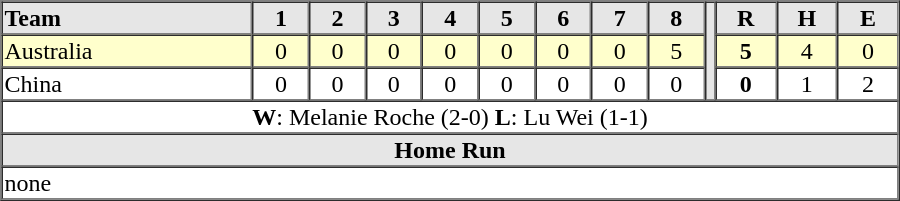<table border=1 cellspacing=0 width=600 style="margin-left:3em;">
<tr style="text-align:center; background-color:#e6e6e6;">
<th align=left width=28%>Team</th>
<th width=33>1</th>
<th width=33>2</th>
<th width=33>3</th>
<th width=33>4</th>
<th width=33>5</th>
<th width=33>6</th>
<th width=33>7</th>
<th width=33>8</th>
<th rowspan="3" width=3></th>
<th width=36>R</th>
<th width=36>H</th>
<th width=36>E</th>
</tr>
<tr style="text-align:center;" bgcolor="#ffffcc">
<td align=left> Australia</td>
<td>0</td>
<td>0</td>
<td>0</td>
<td>0</td>
<td>0</td>
<td>0</td>
<td>0</td>
<td>5</td>
<td><strong>5</strong></td>
<td>4</td>
<td>0</td>
</tr>
<tr style="text-align:center;">
<td align=left> China</td>
<td>0</td>
<td>0</td>
<td>0</td>
<td>0</td>
<td>0</td>
<td>0</td>
<td>0</td>
<td>0</td>
<td><strong>0</strong></td>
<td>1</td>
<td>2</td>
</tr>
<tr style="text-align:center;">
<td colspan=13><strong>W</strong>: Melanie Roche (2-0) <strong>L</strong>: Lu Wei (1-1)</td>
</tr>
<tr style="text-align:center; background-color:#e6e6e6;">
<th colspan=13>Home Run</th>
</tr>
<tr style="text-align:left;">
<td colspan=13>none</td>
</tr>
</table>
